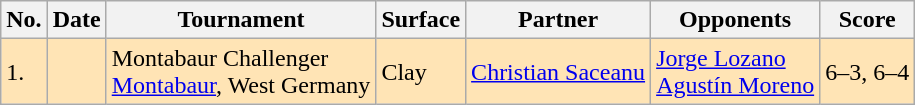<table class="sortable wikitable">
<tr>
<th>No.</th>
<th>Date</th>
<th>Tournament</th>
<th>Surface</th>
<th>Partner</th>
<th>Opponents</th>
<th class="unsortable">Score</th>
</tr>
<tr style="background:moccasin;">
<td>1.</td>
<td></td>
<td>Montabaur Challenger<br><a href='#'>Montabaur</a>, West Germany</td>
<td>Clay</td>
<td> <a href='#'>Christian Saceanu</a></td>
<td> <a href='#'>Jorge Lozano</a> <br>  <a href='#'>Agustín Moreno</a></td>
<td>6–3, 6–4</td>
</tr>
</table>
